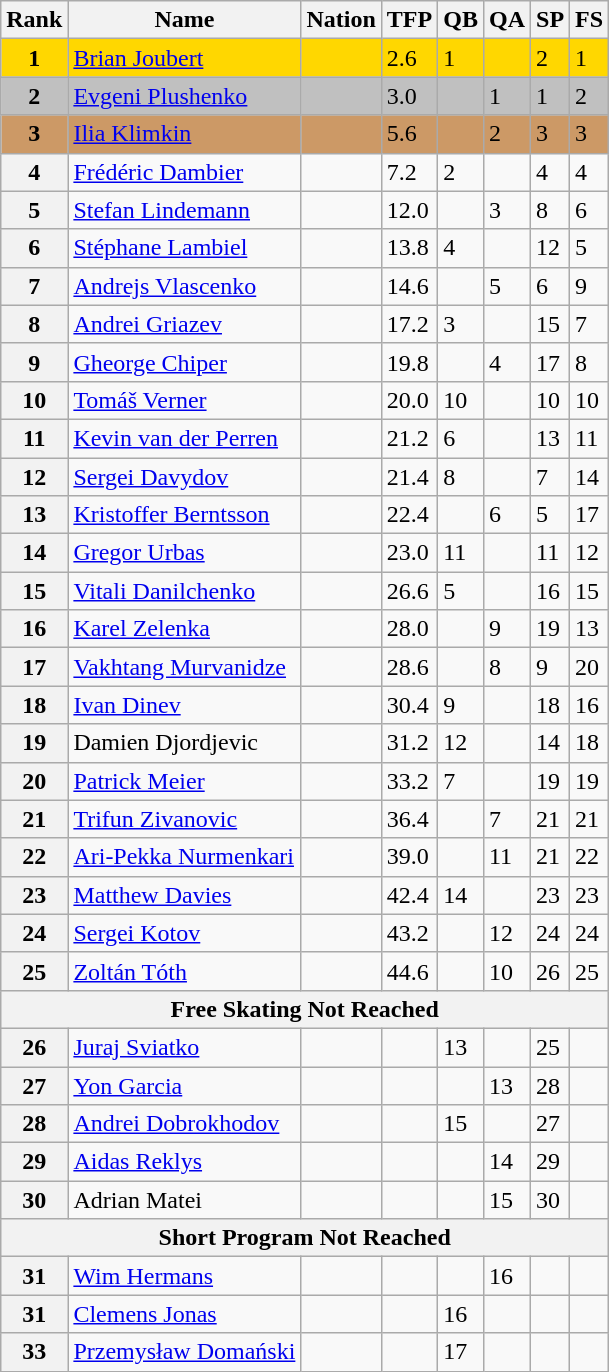<table class="wikitable">
<tr>
<th>Rank</th>
<th>Name</th>
<th>Nation</th>
<th>TFP</th>
<th>QB</th>
<th>QA</th>
<th>SP</th>
<th>FS</th>
</tr>
<tr bgcolor="gold">
<td align="center"><strong>1</strong></td>
<td><a href='#'>Brian Joubert</a></td>
<td></td>
<td>2.6</td>
<td>1</td>
<td></td>
<td>2</td>
<td>1</td>
</tr>
<tr bgcolor="silver">
<td align="center"><strong>2</strong></td>
<td><a href='#'>Evgeni Plushenko</a></td>
<td></td>
<td>3.0</td>
<td></td>
<td>1</td>
<td>1</td>
<td>2</td>
</tr>
<tr bgcolor="cc9966">
<td align="center"><strong>3</strong></td>
<td><a href='#'>Ilia Klimkin</a></td>
<td></td>
<td>5.6</td>
<td></td>
<td>2</td>
<td>3</td>
<td>3</td>
</tr>
<tr>
<th>4</th>
<td><a href='#'>Frédéric Dambier</a></td>
<td></td>
<td>7.2</td>
<td>2</td>
<td></td>
<td>4</td>
<td>4</td>
</tr>
<tr>
<th>5</th>
<td><a href='#'>Stefan Lindemann</a></td>
<td></td>
<td>12.0</td>
<td></td>
<td>3</td>
<td>8</td>
<td>6</td>
</tr>
<tr>
<th>6</th>
<td><a href='#'>Stéphane Lambiel</a></td>
<td></td>
<td>13.8</td>
<td>4</td>
<td></td>
<td>12</td>
<td>5</td>
</tr>
<tr>
<th>7</th>
<td><a href='#'>Andrejs Vlascenko</a></td>
<td></td>
<td>14.6</td>
<td></td>
<td>5</td>
<td>6</td>
<td>9</td>
</tr>
<tr>
<th>8</th>
<td><a href='#'>Andrei Griazev</a></td>
<td></td>
<td>17.2</td>
<td>3</td>
<td></td>
<td>15</td>
<td>7</td>
</tr>
<tr>
<th>9</th>
<td><a href='#'>Gheorge Chiper</a></td>
<td></td>
<td>19.8</td>
<td></td>
<td>4</td>
<td>17</td>
<td>8</td>
</tr>
<tr>
<th>10</th>
<td><a href='#'>Tomáš Verner</a></td>
<td></td>
<td>20.0</td>
<td>10</td>
<td></td>
<td>10</td>
<td>10</td>
</tr>
<tr>
<th>11</th>
<td><a href='#'>Kevin van der Perren</a></td>
<td></td>
<td>21.2</td>
<td>6</td>
<td></td>
<td>13</td>
<td>11</td>
</tr>
<tr>
<th>12</th>
<td><a href='#'>Sergei Davydov</a></td>
<td></td>
<td>21.4</td>
<td>8</td>
<td></td>
<td>7</td>
<td>14</td>
</tr>
<tr>
<th>13</th>
<td><a href='#'>Kristoffer Berntsson</a></td>
<td></td>
<td>22.4</td>
<td></td>
<td>6</td>
<td>5</td>
<td>17</td>
</tr>
<tr>
<th>14</th>
<td><a href='#'>Gregor Urbas</a></td>
<td></td>
<td>23.0</td>
<td>11</td>
<td></td>
<td>11</td>
<td>12</td>
</tr>
<tr>
<th>15</th>
<td><a href='#'>Vitali Danilchenko</a></td>
<td></td>
<td>26.6</td>
<td>5</td>
<td></td>
<td>16</td>
<td>15</td>
</tr>
<tr>
<th>16</th>
<td><a href='#'>Karel Zelenka</a></td>
<td></td>
<td>28.0</td>
<td></td>
<td>9</td>
<td>19</td>
<td>13</td>
</tr>
<tr>
<th>17</th>
<td><a href='#'>Vakhtang Murvanidze</a></td>
<td></td>
<td>28.6</td>
<td></td>
<td>8</td>
<td>9</td>
<td>20</td>
</tr>
<tr>
<th>18</th>
<td><a href='#'>Ivan Dinev</a></td>
<td></td>
<td>30.4</td>
<td>9</td>
<td></td>
<td>18</td>
<td>16</td>
</tr>
<tr>
<th>19</th>
<td>Damien Djordjevic</td>
<td></td>
<td>31.2</td>
<td>12</td>
<td></td>
<td>14</td>
<td>18</td>
</tr>
<tr>
<th>20</th>
<td><a href='#'>Patrick Meier</a></td>
<td></td>
<td>33.2</td>
<td>7</td>
<td></td>
<td>19</td>
<td>19</td>
</tr>
<tr>
<th>21</th>
<td><a href='#'>Trifun Zivanovic</a></td>
<td></td>
<td>36.4</td>
<td></td>
<td>7</td>
<td>21</td>
<td>21</td>
</tr>
<tr>
<th>22</th>
<td><a href='#'>Ari-Pekka Nurmenkari</a></td>
<td></td>
<td>39.0</td>
<td></td>
<td>11</td>
<td>21</td>
<td>22</td>
</tr>
<tr>
<th>23</th>
<td><a href='#'>Matthew Davies</a></td>
<td></td>
<td>42.4</td>
<td>14</td>
<td></td>
<td>23</td>
<td>23</td>
</tr>
<tr>
<th>24</th>
<td><a href='#'>Sergei Kotov</a></td>
<td></td>
<td>43.2</td>
<td></td>
<td>12</td>
<td>24</td>
<td>24</td>
</tr>
<tr>
<th>25</th>
<td><a href='#'>Zoltán Tóth</a></td>
<td></td>
<td>44.6</td>
<td></td>
<td>10</td>
<td>26</td>
<td>25</td>
</tr>
<tr>
<th colspan=8>Free Skating Not Reached</th>
</tr>
<tr>
<th>26</th>
<td><a href='#'>Juraj Sviatko</a></td>
<td></td>
<td></td>
<td>13</td>
<td></td>
<td>25</td>
<td></td>
</tr>
<tr>
<th>27</th>
<td><a href='#'>Yon Garcia</a></td>
<td></td>
<td></td>
<td></td>
<td>13</td>
<td>28</td>
<td></td>
</tr>
<tr>
<th>28</th>
<td><a href='#'>Andrei Dobrokhodov</a></td>
<td></td>
<td></td>
<td>15</td>
<td></td>
<td>27</td>
<td></td>
</tr>
<tr>
<th>29</th>
<td><a href='#'>Aidas Reklys</a></td>
<td></td>
<td></td>
<td></td>
<td>14</td>
<td>29</td>
<td></td>
</tr>
<tr>
<th>30</th>
<td>Adrian Matei</td>
<td></td>
<td></td>
<td></td>
<td>15</td>
<td>30</td>
<td></td>
</tr>
<tr>
<th colspan=8>Short Program Not Reached</th>
</tr>
<tr>
<th>31</th>
<td><a href='#'>Wim Hermans</a></td>
<td></td>
<td></td>
<td></td>
<td>16</td>
<td></td>
<td></td>
</tr>
<tr>
<th>31</th>
<td><a href='#'>Clemens Jonas</a></td>
<td></td>
<td></td>
<td>16</td>
<td></td>
<td></td>
<td></td>
</tr>
<tr>
<th>33</th>
<td><a href='#'>Przemysław Domański</a></td>
<td></td>
<td></td>
<td>17</td>
<td></td>
<td></td>
<td></td>
</tr>
</table>
